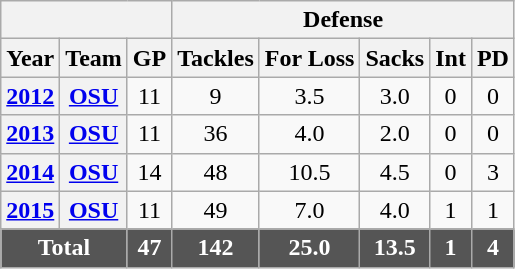<table class="wikitable" style="text-align:center;">
<tr>
<th colspan=3></th>
<th colspan=5>Defense</th>
</tr>
<tr>
<th>Year</th>
<th>Team</th>
<th>GP</th>
<th>Tackles</th>
<th>For Loss</th>
<th>Sacks</th>
<th>Int</th>
<th>PD</th>
</tr>
<tr>
<th><a href='#'>2012</a></th>
<th><a href='#'>OSU</a></th>
<td>11</td>
<td>9</td>
<td>3.5</td>
<td>3.0</td>
<td>0</td>
<td>0</td>
</tr>
<tr>
<th><a href='#'>2013</a></th>
<th><a href='#'>OSU</a></th>
<td>11</td>
<td>36</td>
<td>4.0</td>
<td>2.0</td>
<td>0</td>
<td>0</td>
</tr>
<tr>
<th><a href='#'>2014</a></th>
<th><a href='#'>OSU</a></th>
<td>14</td>
<td>48</td>
<td>10.5</td>
<td>4.5</td>
<td>0</td>
<td>3</td>
</tr>
<tr>
<th><a href='#'>2015</a></th>
<th><a href='#'>OSU</a></th>
<td>11</td>
<td>49</td>
<td>7.0</td>
<td>4.0</td>
<td>1</td>
<td>1</td>
</tr>
<tr style="background:#555; font-weight:bold; color:white;">
<td colspan=2>Total</td>
<td>47</td>
<td>142</td>
<td>25.0</td>
<td>13.5</td>
<td>1</td>
<td>4</td>
</tr>
</table>
